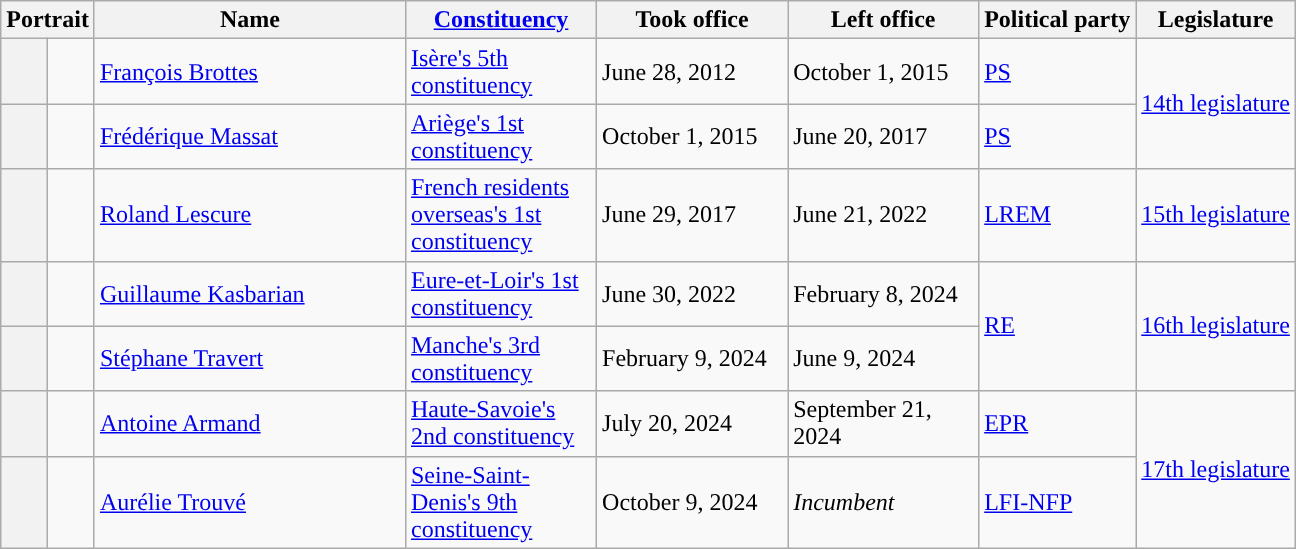<table class="wikitable">
<tr>
<th colspan=2>Portrait</th>
<th width=200>Name</th>
<th width=120><a href='#'>Constituency</a></th>
<th width=120>Took office</th>
<th width=120>Left office</th>
<th>Political party</th>
<th>Legislature</th>
</tr>
<tr>
<th style="background:"></th>
<td></td>
<td><a href='#'>François Brottes</a></td>
<td><a href='#'>Isère's 5th constituency</a></td>
<td>June 28, 2012</td>
<td>October 1, 2015</td>
<td><a href='#'>PS</a></td>
<td rowspan=2><a href='#'>14th legislature</a></td>
</tr>
<tr>
<th style="background:"></th>
<td></td>
<td><a href='#'>Frédérique Massat</a></td>
<td><a href='#'>Ariège's 1st constituency</a></td>
<td>October 1, 2015</td>
<td>June 20, 2017</td>
<td><a href='#'>PS</a></td>
</tr>
<tr>
<th style="background:"></th>
<td></td>
<td><a href='#'>Roland Lescure</a></td>
<td><a href='#'>French residents overseas's 1st constituency</a></td>
<td>June 29, 2017</td>
<td>June 21, 2022</td>
<td><a href='#'>LREM</a></td>
<td><a href='#'>15th legislature</a></td>
</tr>
<tr>
<th style="background:"></th>
<td></td>
<td><a href='#'>Guillaume Kasbarian</a></td>
<td><a href='#'>Eure-et-Loir's 1st constituency</a></td>
<td>June 30, 2022</td>
<td>February 8, 2024</td>
<td rowspan="2"><a href='#'>RE</a></td>
<td rowspan="2"><a href='#'>16th legislature</a></td>
</tr>
<tr>
<th style="background:"></th>
<td></td>
<td><a href='#'>Stéphane Travert</a></td>
<td><a href='#'>Manche's 3rd constituency</a></td>
<td>February 9, 2024</td>
<td>June 9, 2024</td>
</tr>
<tr>
<th style="background:"></th>
<td></td>
<td><a href='#'>Antoine Armand</a></td>
<td><a href='#'>Haute-Savoie's 2nd constituency</a></td>
<td>July 20, 2024</td>
<td>September 21, 2024</td>
<td><a href='#'>EPR</a></td>
<td rowspan="2"><a href='#'>17th legislature</a></td>
</tr>
<tr>
<th style="background:"></th>
<td></td>
<td><a href='#'>Aurélie Trouvé</a></td>
<td><a href='#'>Seine-Saint-Denis's 9th constituency</a></td>
<td>October 9, 2024</td>
<td><em>Incumbent</em></td>
<td><a href='#'>LFI-NFP</a></td>
</tr>
</table>
